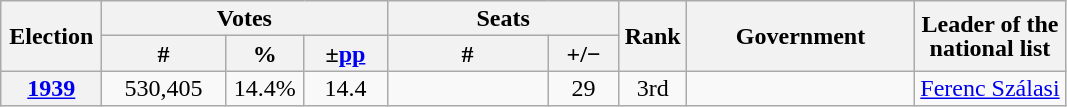<table class="wikitable" style="text-align:center; line-height:16px;">
<tr>
<th rowspan="2" style="width:60px;">Election</th>
<th colspan="3">Votes</th>
<th colspan="2">Seats</th>
<th rowspan="2" style="width:30px;">Rank</th>
<th rowspan="2" style="width:145px;">Government</th>
<th rowspan="2">Leader of the<br>national list</th>
</tr>
<tr>
<th style="width:75px;">#</th>
<th style="width:45px;">%</th>
<th style="width:48px;">±<a href='#'>pp</a></th>
<th style="width:100px;">#</th>
<th style="width:40px;">+/−</th>
</tr>
<tr>
<th><a href='#'>1939</a></th>
<td>530,405</td>
<td>14.4%</td>
<td>14.4</td>
<td></td>
<td> 29</td>
<td>3rd</td>
<td></td>
<td><a href='#'>Ferenc Szálasi</a></td>
</tr>
</table>
